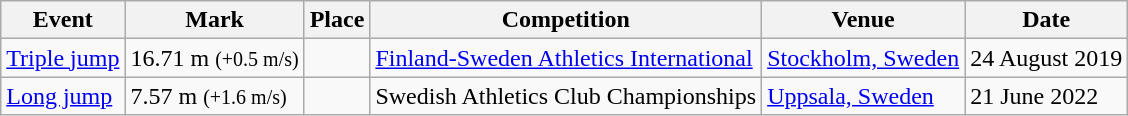<table class="wikitable">
<tr>
<th>Event</th>
<th>Mark</th>
<th>Place</th>
<th>Competition</th>
<th>Venue</th>
<th>Date</th>
</tr>
<tr>
<td><a href='#'>Triple jump</a></td>
<td>16.71 m <small>(+0.5 m/s)</small></td>
<td align=center></td>
<td><a href='#'>Finland-Sweden Athletics International</a></td>
<td><a href='#'>Stockholm, Sweden</a></td>
<td>24 August 2019</td>
</tr>
<tr>
<td><a href='#'>Long jump</a></td>
<td>7.57 m <small>(+1.6 m/s)</small></td>
<td align=center></td>
<td>Swedish Athletics Club Championships</td>
<td><a href='#'>Uppsala, Sweden</a></td>
<td>21 June 2022</td>
</tr>
</table>
